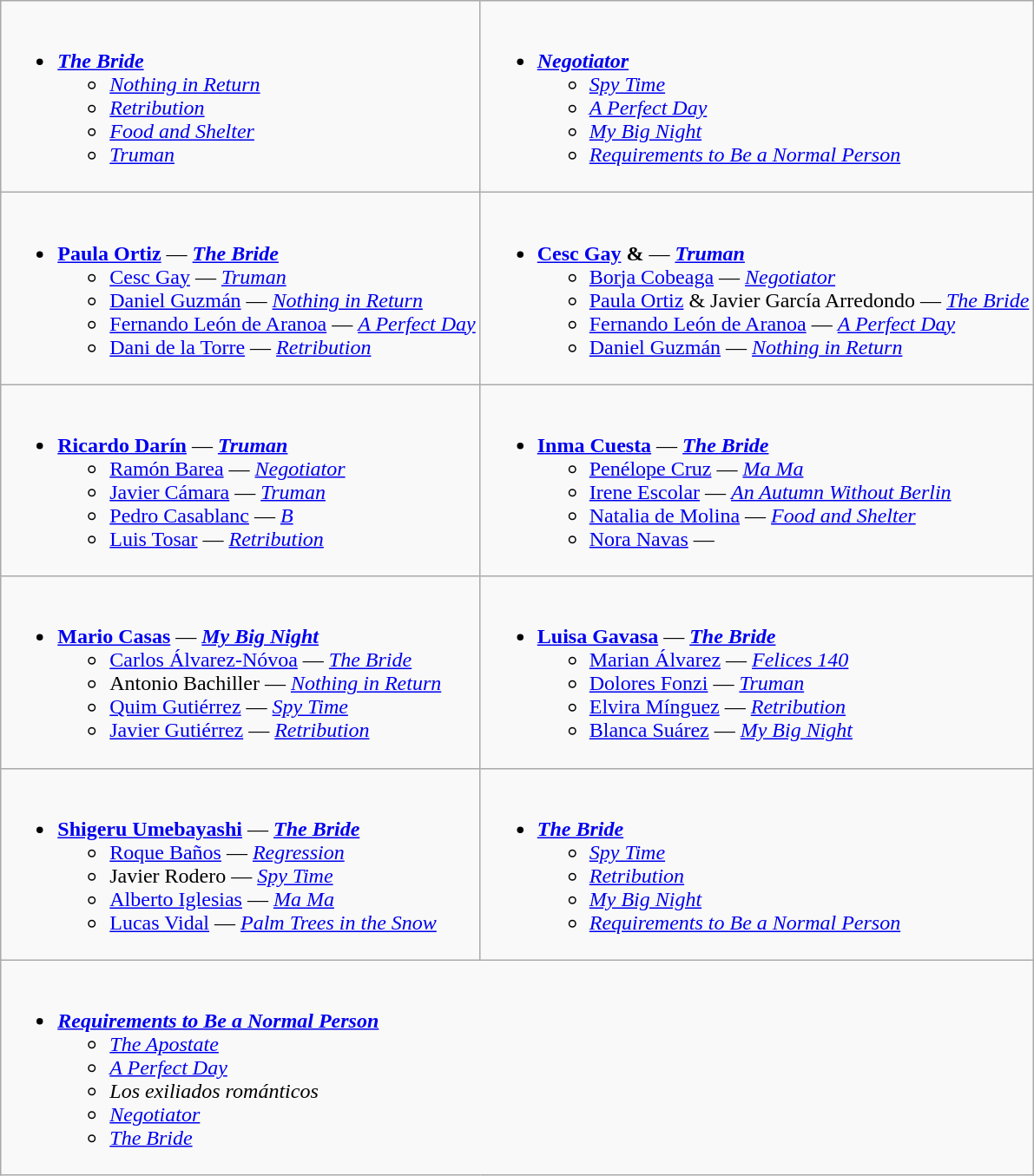<table class=wikitable style="width="100%">
<tr>
<td valign="top"  style="width="50%"><br><ul><li><strong><em><a href='#'>The Bride</a></em></strong><ul><li><em><a href='#'>Nothing in Return</a></em></li><li><em><a href='#'>Retribution</a></em></li><li><em><a href='#'>Food and Shelter</a></em></li><li><em><a href='#'>Truman</a></em></li></ul></li></ul></td>
<td valign="top" style="width="50%"><br><ul><li><strong><em><a href='#'>Negotiator</a></em></strong><ul><li><em><a href='#'>Spy Time</a></em></li><li><em><a href='#'>A Perfect Day</a></em></li><li><em><a href='#'>My Big Night</a></em></li><li><em><a href='#'>Requirements to Be a Normal Person</a></em></li></ul></li></ul></td>
</tr>
<tr>
<td valign="top" style="width="50%"><br><ul><li><strong><a href='#'>Paula Ortiz</a></strong> — <strong><em><a href='#'>The Bride</a></em></strong><ul><li><a href='#'>Cesc Gay</a> — <em><a href='#'>Truman</a></em></li><li><a href='#'>Daniel Guzmán</a> — <em><a href='#'>Nothing in Return</a></em></li><li><a href='#'>Fernando León de Aranoa</a> — <em><a href='#'>A Perfect Day</a></em></li><li><a href='#'>Dani de la Torre</a> — <em><a href='#'>Retribution</a></em></li></ul></li></ul></td>
<td valign="top" style="width="50%"><br><ul><li><strong><a href='#'>Cesc Gay</a> & </strong> — <strong><em><a href='#'>Truman</a></em></strong><ul><li><a href='#'>Borja Cobeaga</a> — <em><a href='#'>Negotiator</a></em></li><li><a href='#'>Paula Ortiz</a> & Javier García Arredondo — <em><a href='#'>The Bride</a></em></li><li><a href='#'>Fernando León de Aranoa</a> — <em><a href='#'>A Perfect Day</a></em></li><li><a href='#'>Daniel Guzmán</a> — <em><a href='#'>Nothing in Return</a></em></li></ul></li></ul></td>
</tr>
<tr>
<td valign="top" style="width="50%"><br><ul><li><strong><a href='#'>Ricardo Darín</a></strong> — <strong><em><a href='#'>Truman</a></em></strong><ul><li><a href='#'>Ramón Barea</a> — <em><a href='#'>Negotiator</a></em></li><li><a href='#'>Javier Cámara</a> — <em><a href='#'>Truman</a></em></li><li><a href='#'>Pedro Casablanc</a> — <em><a href='#'>B</a></em></li><li><a href='#'>Luis Tosar</a> — <em><a href='#'>Retribution</a></em></li></ul></li></ul></td>
<td valign="top" style="width="50%"><br><ul><li><strong><a href='#'>Inma Cuesta</a></strong> — <strong><em><a href='#'>The Bride</a></em></strong><ul><li><a href='#'>Penélope Cruz</a> — <em><a href='#'>Ma Ma</a></em></li><li><a href='#'>Irene Escolar</a> — <em><a href='#'>An Autumn Without Berlin</a></em></li><li><a href='#'>Natalia de Molina</a> — <em><a href='#'>Food and Shelter</a></em></li><li><a href='#'>Nora Navas</a> — <em></em></li></ul></li></ul></td>
</tr>
<tr>
<td valign="top" style="width="50%"><br><ul><li><strong><a href='#'>Mario Casas</a></strong> — <strong><em><a href='#'>My Big Night</a></em></strong><ul><li><a href='#'>Carlos Álvarez-Nóvoa</a> — <em><a href='#'>The Bride</a></em></li><li>Antonio Bachiller — <em><a href='#'>Nothing in Return</a></em></li><li><a href='#'>Quim Gutiérrez</a> — <em><a href='#'>Spy Time</a></em></li><li><a href='#'>Javier Gutiérrez</a> — <em><a href='#'>Retribution</a></em></li></ul></li></ul></td>
<td valign="top" style="width="50%"><br><ul><li><strong><a href='#'>Luisa Gavasa</a></strong> — <strong><em><a href='#'>The Bride</a></em></strong><ul><li><a href='#'>Marian Álvarez</a> — <em><a href='#'>Felices 140</a></em></li><li><a href='#'>Dolores Fonzi</a> — <em><a href='#'>Truman</a></em></li><li><a href='#'>Elvira Mínguez</a> — <em><a href='#'>Retribution</a></em></li><li><a href='#'>Blanca Suárez</a> — <em><a href='#'>My Big Night</a></em></li></ul></li></ul></td>
</tr>
<tr>
<td valign="top" style="width="50%"><br><ul><li><strong><a href='#'>Shigeru Umebayashi</a></strong> — <strong><em><a href='#'>The Bride</a></em></strong><ul><li><a href='#'>Roque Baños</a> — <em><a href='#'>Regression</a></em></li><li>Javier Rodero — <em><a href='#'>Spy Time</a></em></li><li><a href='#'>Alberto Iglesias</a> — <em><a href='#'>Ma Ma</a></em></li><li><a href='#'>Lucas Vidal</a> — <em><a href='#'>Palm Trees in the Snow</a></em></li></ul></li></ul></td>
<td valign="top" style="width="50%"><br><ul><li><strong><em><a href='#'>The Bride</a></em></strong><ul><li><em><a href='#'>Spy Time</a></em></li><li><em><a href='#'>Retribution</a></em></li><li><em><a href='#'>My Big Night</a></em></li><li><em><a href='#'>Requirements to Be a Normal Person</a></em></li></ul></li></ul></td>
</tr>
<tr>
<td valign="top" colspan = "2" style="width="50%"><br><ul><li><strong><em><a href='#'>Requirements to Be a Normal Person</a></em></strong><ul><li><em><a href='#'>The Apostate</a></em></li><li><em><a href='#'>A Perfect Day</a></em></li><li><em>Los exiliados románticos</em></li><li><em><a href='#'>Negotiator</a></em></li><li><em><a href='#'>The Bride</a></em></li></ul></li></ul></td>
</tr>
</table>
